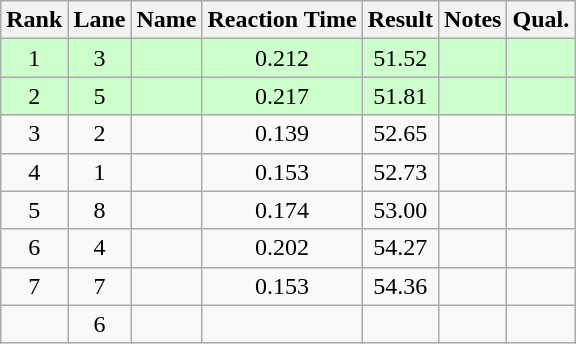<table class="wikitable sortable" style="text-align:center">
<tr>
<th>Rank</th>
<th>Lane</th>
<th>Name</th>
<th>Reaction Time</th>
<th>Result</th>
<th>Notes</th>
<th>Qual.</th>
</tr>
<tr bgcolor=ccffcc>
<td>1</td>
<td>3</td>
<td align="left"></td>
<td>0.212</td>
<td>51.52</td>
<td></td>
<td></td>
</tr>
<tr bgcolor=ccffcc>
<td>2</td>
<td>5</td>
<td align="left"></td>
<td>0.217</td>
<td>51.81</td>
<td></td>
<td></td>
</tr>
<tr>
<td>3</td>
<td>2</td>
<td align="left"></td>
<td>0.139</td>
<td>52.65</td>
<td></td>
<td></td>
</tr>
<tr>
<td>4</td>
<td>1</td>
<td align="left"></td>
<td>0.153</td>
<td>52.73</td>
<td></td>
<td></td>
</tr>
<tr>
<td>5</td>
<td>8</td>
<td align="left"></td>
<td>0.174</td>
<td>53.00</td>
<td></td>
<td></td>
</tr>
<tr>
<td>6</td>
<td>4</td>
<td align="left"></td>
<td>0.202</td>
<td>54.27</td>
<td></td>
<td></td>
</tr>
<tr>
<td>7</td>
<td>7</td>
<td align="left"></td>
<td>0.153</td>
<td>54.36</td>
<td></td>
<td></td>
</tr>
<tr>
<td></td>
<td>6</td>
<td align="left"></td>
<td></td>
<td></td>
<td></td>
<td></td>
</tr>
</table>
